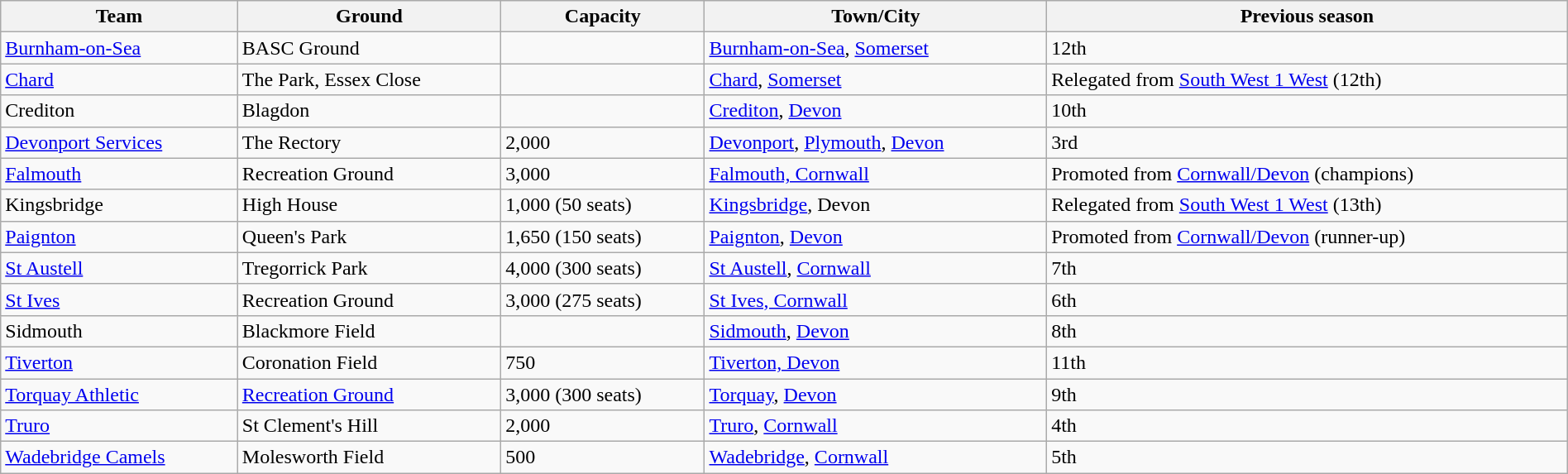<table class="wikitable sortable" width=100%>
<tr>
<th>Team</th>
<th>Ground</th>
<th>Capacity</th>
<th>Town/City</th>
<th>Previous season</th>
</tr>
<tr>
<td><a href='#'>Burnham-on-Sea</a></td>
<td>BASC Ground</td>
<td></td>
<td><a href='#'>Burnham-on-Sea</a>, <a href='#'>Somerset</a></td>
<td>12th</td>
</tr>
<tr>
<td><a href='#'>Chard</a></td>
<td>The Park, Essex Close</td>
<td></td>
<td><a href='#'>Chard</a>,  <a href='#'>Somerset</a></td>
<td>Relegated from <a href='#'>South West 1 West</a> (12th)</td>
</tr>
<tr>
<td>Crediton</td>
<td>Blagdon</td>
<td></td>
<td><a href='#'>Crediton</a>, <a href='#'>Devon</a></td>
<td>10th</td>
</tr>
<tr>
<td><a href='#'>Devonport Services</a></td>
<td>The Rectory</td>
<td>2,000</td>
<td><a href='#'>Devonport</a>, <a href='#'>Plymouth</a>, <a href='#'>Devon</a></td>
<td>3rd</td>
</tr>
<tr>
<td><a href='#'>Falmouth</a></td>
<td>Recreation Ground</td>
<td>3,000</td>
<td><a href='#'>Falmouth, Cornwall</a></td>
<td>Promoted from <a href='#'>Cornwall/Devon</a> (champions)</td>
</tr>
<tr>
<td>Kingsbridge</td>
<td>High House</td>
<td>1,000 (50 seats)</td>
<td><a href='#'>Kingsbridge</a>, Devon</td>
<td>Relegated from <a href='#'>South West 1 West</a> (13th)</td>
</tr>
<tr>
<td><a href='#'>Paignton</a></td>
<td>Queen's Park</td>
<td>1,650 (150 seats)</td>
<td><a href='#'>Paignton</a>, <a href='#'>Devon</a></td>
<td>Promoted from <a href='#'>Cornwall/Devon</a> (runner-up)</td>
</tr>
<tr>
<td><a href='#'>St Austell</a></td>
<td>Tregorrick Park</td>
<td>4,000 (300 seats)</td>
<td><a href='#'>St Austell</a>, <a href='#'>Cornwall</a></td>
<td>7th</td>
</tr>
<tr>
<td><a href='#'>St Ives</a></td>
<td>Recreation Ground</td>
<td>3,000 (275 seats)</td>
<td><a href='#'>St Ives, Cornwall</a></td>
<td>6th</td>
</tr>
<tr>
<td>Sidmouth</td>
<td>Blackmore Field</td>
<td></td>
<td><a href='#'>Sidmouth</a>, <a href='#'>Devon</a></td>
<td>8th</td>
</tr>
<tr>
<td><a href='#'>Tiverton</a></td>
<td>Coronation Field</td>
<td>750</td>
<td><a href='#'>Tiverton, Devon</a></td>
<td>11th</td>
</tr>
<tr>
<td><a href='#'>Torquay Athletic</a></td>
<td><a href='#'>Recreation Ground</a></td>
<td>3,000 (300 seats)</td>
<td><a href='#'>Torquay</a>, <a href='#'>Devon</a></td>
<td>9th</td>
</tr>
<tr>
<td><a href='#'>Truro</a></td>
<td>St Clement's Hill</td>
<td>2,000</td>
<td><a href='#'>Truro</a>, <a href='#'>Cornwall</a></td>
<td>4th</td>
</tr>
<tr>
<td><a href='#'>Wadebridge Camels</a></td>
<td>Molesworth Field</td>
<td>500</td>
<td><a href='#'>Wadebridge</a>, <a href='#'>Cornwall</a></td>
<td>5th</td>
</tr>
</table>
